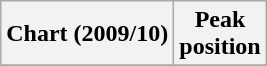<table class="wikitable plainrowheaders" style="text-align:center">
<tr>
<th scope="col">Chart (2009/10)</th>
<th scope="col">Peak<br>position</th>
</tr>
<tr>
</tr>
</table>
